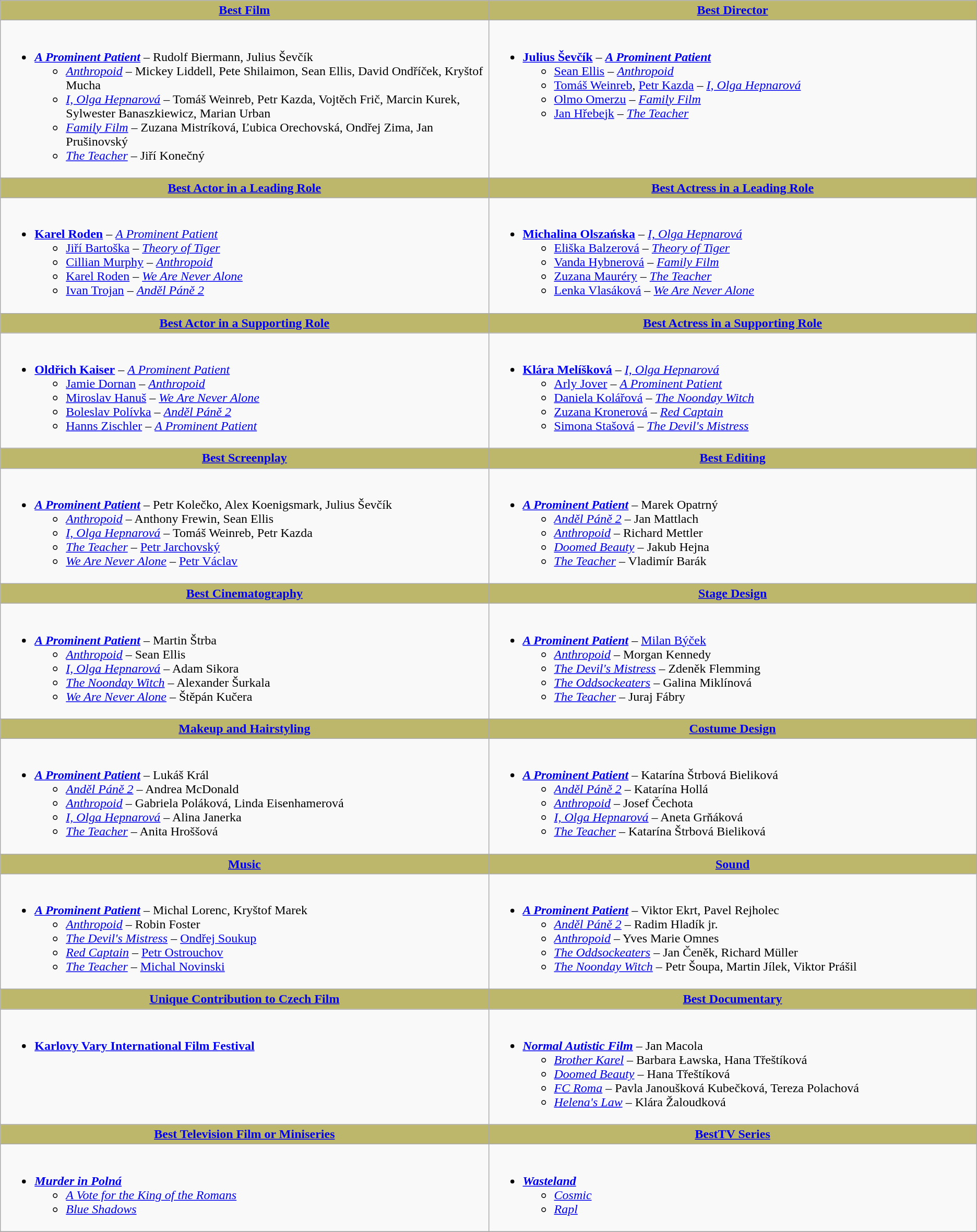<table class=wikitable>
<tr>
<th style="background:#BDB76B; width: 50%"><a href='#'>Best Film</a></th>
<th style="background:#BDB76B; width: 50%"><a href='#'>Best Director</a></th>
</tr>
<tr>
<td valign="top"><br><ul><li><strong><em><a href='#'>A Prominent Patient</a></em></strong> – Rudolf Biermann, Julius Ševčík<ul><li><em><a href='#'>Anthropoid</a></em> – Mickey Liddell, Pete Shilaimon, Sean Ellis, David Ondříček, Kryštof Mucha</li><li><em><a href='#'>I, Olga Hepnarová</a></em> – Tomáš Weinreb, Petr Kazda, Vojtěch Frič, Marcin Kurek, Sylwester Banaszkiewicz, Marian Urban</li><li><em><a href='#'>Family Film</a></em> – Zuzana Mistríková, Ľubica Orechovská, Ondřej Zima, Jan Prušinovský</li><li><em><a href='#'>The Teacher</a></em> – Jiří Konečný</li></ul></li></ul></td>
<td valign="top"><br><ul><li><strong><a href='#'>Julius Ševčík</a></strong> – <strong><em><a href='#'>A Prominent Patient</a></em></strong><ul><li><a href='#'>Sean Ellis</a> – <em><a href='#'>Anthropoid</a></em></li><li><a href='#'>Tomáš Weinreb</a>, <a href='#'>Petr Kazda</a> – <em><a href='#'>I, Olga Hepnarová</a></em></li><li><a href='#'>Olmo Omerzu</a> – <em><a href='#'>Family Film</a></em></li><li><a href='#'>Jan Hřebejk</a> – <em><a href='#'>The Teacher</a></em></li></ul></li></ul></td>
</tr>
<tr>
<th style="background:#BDB76B;"><a href='#'>Best Actor in a Leading Role</a></th>
<th style="background:#BDB76B;"><a href='#'>Best Actress in a Leading Role</a></th>
</tr>
<tr>
<td valign="top"><br><ul><li><strong><a href='#'>Karel Roden</a></strong> – <em><a href='#'>A Prominent Patient</a></em><ul><li><a href='#'>Jiří Bartoška</a> – <em><a href='#'>Theory of Tiger</a></em></li><li><a href='#'>Cillian Murphy</a> – <em><a href='#'>Anthropoid</a></em></li><li><a href='#'>Karel Roden</a> – <em><a href='#'>We Are Never Alone</a></em></li><li><a href='#'>Ivan Trojan</a> – <em><a href='#'>Anděl Páně 2</a></em></li></ul></li></ul></td>
<td valign="top"><br><ul><li><strong><a href='#'>Michalina Olszańska</a></strong> – <em><a href='#'>I, Olga Hepnarová</a></em><ul><li><a href='#'>Eliška Balzerová</a> – <em><a href='#'>Theory of Tiger</a></em></li><li><a href='#'>Vanda Hybnerová</a> – <em><a href='#'>Family Film</a></em></li><li><a href='#'>Zuzana Mauréry</a> – <em><a href='#'>The Teacher</a></em></li><li><a href='#'>Lenka Vlasáková</a> – <em><a href='#'>We Are Never Alone</a></em></li></ul></li></ul></td>
</tr>
<tr>
<th style="background:#BDB76B;"><a href='#'>Best Actor in a Supporting Role</a></th>
<th style="background:#BDB76B;"><a href='#'>Best Actress in a Supporting Role</a></th>
</tr>
<tr>
<td valign="top"><br><ul><li><strong><a href='#'>Oldřich Kaiser</a></strong> – <em><a href='#'>A Prominent Patient</a></em><ul><li><a href='#'>Jamie Dornan</a> – <em><a href='#'>Anthropoid</a></em></li><li><a href='#'>Miroslav Hanuš</a> – <em><a href='#'>We Are Never Alone</a></em></li><li><a href='#'>Boleslav Polívka</a> – <em><a href='#'>Anděl Páně 2</a></em></li><li><a href='#'>Hanns Zischler</a> – <em><a href='#'>A Prominent Patient</a></em></li></ul></li></ul></td>
<td valign="top"><br><ul><li><strong><a href='#'>Klára Melíšková</a></strong> – <em><a href='#'>I, Olga Hepnarová</a></em><ul><li><a href='#'>Arly Jover</a> – <em><a href='#'>A Prominent Patient</a></em></li><li><a href='#'>Daniela Kolářová</a> – <em><a href='#'>The Noonday Witch</a></em></li><li><a href='#'>Zuzana Kronerová</a> – <em><a href='#'>Red Captain</a></em></li><li><a href='#'>Simona Stašová</a> – <em><a href='#'>The Devil's Mistress</a></em></li></ul></li></ul></td>
</tr>
<tr>
<th style="background:#BDB76B;"><a href='#'>Best Screenplay</a></th>
<th style="background:#BDB76B;"><a href='#'>Best Editing</a></th>
</tr>
<tr>
<td valign="top"><br><ul><li><strong><em><a href='#'>A Prominent Patient</a></em></strong> – Petr Kolečko, Alex Koenigsmark, Julius Ševčík<ul><li><em><a href='#'>Anthropoid</a></em> – Anthony Frewin, Sean Ellis</li><li><em><a href='#'>I, Olga Hepnarová</a></em> – Tomáš Weinreb, Petr Kazda</li><li><em><a href='#'>The Teacher</a></em> – <a href='#'>Petr Jarchovský</a></li><li><em><a href='#'>We Are Never Alone</a></em> – <a href='#'>Petr Václav</a></li></ul></li></ul></td>
<td valign="top"><br><ul><li><strong><em><a href='#'>A Prominent Patient</a></em></strong> – Marek Opatrný<ul><li><em><a href='#'>Anděl Páně 2</a></em> – Jan Mattlach</li><li><em><a href='#'>Anthropoid</a></em> – Richard Mettler</li><li><em><a href='#'>Doomed Beauty</a></em> – Jakub Hejna</li><li><em><a href='#'>The Teacher</a></em> – Vladimír Barák</li></ul></li></ul></td>
</tr>
<tr>
<th style="background:#BDB76B;"><a href='#'>Best Cinematography</a></th>
<th style="background:#BDB76B;"><a href='#'>Stage Design</a></th>
</tr>
<tr>
<td valign="top"><br><ul><li><strong><em><a href='#'>A Prominent Patient</a></em></strong> – Martin Štrba<ul><li><em><a href='#'>Anthropoid</a></em> – Sean Ellis</li><li><em><a href='#'>I, Olga Hepnarová</a></em> – Adam Sikora</li><li><em><a href='#'>The Noonday Witch</a></em> – Alexander Šurkala</li><li><em><a href='#'>We Are Never Alone</a></em> – Štěpán Kučera</li></ul></li></ul></td>
<td valign="top"><br><ul><li><strong><em><a href='#'>A Prominent Patient</a></em></strong> – <a href='#'>Milan Býček</a><ul><li><em><a href='#'>Anthropoid</a></em> – Morgan Kennedy</li><li><em><a href='#'>The Devil's Mistress</a></em> – Zdeněk Flemming</li><li><em><a href='#'>The Oddsockeaters</a></em> – Galina Miklínová</li><li><em><a href='#'>The Teacher</a></em> – Juraj Fábry</li></ul></li></ul></td>
</tr>
<tr>
<th style="background:#BDB76B;"><a href='#'>Makeup and Hairstyling</a></th>
<th style="background:#BDB76B;"><a href='#'>Costume Design</a></th>
</tr>
<tr>
<td valign="top"><br><ul><li><strong><em><a href='#'>A Prominent Patient</a></em></strong> – Lukáš Král<ul><li><em><a href='#'>Anděl Páně 2</a></em> – Andrea McDonald</li><li><em><a href='#'>Anthropoid</a></em> – Gabriela Poláková, Linda Eisenhamerová</li><li><em><a href='#'>I, Olga Hepnarová</a></em> – Alina Janerka</li><li><em><a href='#'>The Teacher</a></em> – Anita Hroššová</li></ul></li></ul></td>
<td valign="top"><br><ul><li><strong><em><a href='#'>A Prominent Patient</a></em></strong> – Katarína Štrbová Bieliková<ul><li><em><a href='#'>Anděl Páně 2</a></em> – Katarína Hollá</li><li><em><a href='#'>Anthropoid</a></em> – Josef Čechota</li><li><em><a href='#'>I, Olga Hepnarová</a></em> – Aneta Grňáková</li><li><em><a href='#'>The Teacher</a></em> – Katarína Štrbová Bieliková</li></ul></li></ul></td>
</tr>
<tr>
<th style="background:#BDB76B;"><a href='#'>Music</a></th>
<th style="background:#BDB76B;"><a href='#'>Sound</a></th>
</tr>
<tr>
<td valign="top"><br><ul><li><strong><em><a href='#'>A Prominent Patient</a></em></strong> – Michal Lorenc, Kryštof Marek<ul><li><em><a href='#'>Anthropoid</a></em> – Robin Foster</li><li><em><a href='#'>The Devil's Mistress</a></em> – <a href='#'>Ondřej Soukup</a></li><li><em><a href='#'>Red Captain</a></em> – <a href='#'>Petr Ostrouchov</a></li><li><em><a href='#'>The Teacher</a></em> – <a href='#'>Michal Novinski</a></li></ul></li></ul></td>
<td valign="top"><br><ul><li><strong><em><a href='#'>A Prominent Patient</a></em></strong> – Viktor Ekrt, Pavel Rejholec<ul><li><em><a href='#'>Anděl Páně 2</a></em> – Radim Hladík jr.</li><li><em><a href='#'>Anthropoid</a></em> – Yves Marie Omnes</li><li><em><a href='#'>The Oddsockeaters</a></em> – Jan Čeněk, Richard Müller</li><li><em><a href='#'>The Noonday Witch</a></em> – Petr Šoupa, Martin Jílek, Viktor Prášil</li></ul></li></ul></td>
</tr>
<tr>
<th style="background:#BDB76B;"><a href='#'>Unique Contribution to Czech Film</a></th>
<th style="background:#BDB76B;"><a href='#'>Best Documentary</a></th>
</tr>
<tr>
<td valign="top"><br><ul><li><strong><a href='#'>Karlovy Vary International Film Festival</a></strong></li></ul></td>
<td valign="top"><br><ul><li><strong><em><a href='#'>Normal Autistic Film</a></em></strong> – Jan Macola<ul><li><em><a href='#'>Brother Karel</a></em> – Barbara Ławska, Hana Třeštíková</li><li><em><a href='#'>Doomed Beauty</a></em> – Hana Třeštíková</li><li><em><a href='#'>FC Roma</a></em> – Pavla Janoušková Kubečková, Tereza Polachová</li><li><em><a href='#'>Helena's Law</a></em> – Klára Žaloudková</li></ul></li></ul></td>
</tr>
<tr>
<th style="background:#BDB76B;"><a href='#'>Best Television Film or Miniseries</a></th>
<th style="background:#BDB76B;"><a href='#'>BestTV Series</a></th>
</tr>
<tr>
<td valign="top"><br><ul><li><strong><em><a href='#'>Murder in Polná</a></em></strong><ul><li><em><a href='#'>A Vote for the King of the Romans</a></em></li><li><em><a href='#'>Blue Shadows</a></em></li></ul></li></ul></td>
<td valign="top"><br><ul><li><strong><em><a href='#'>Wasteland</a></em></strong><ul><li><em><a href='#'>Cosmic</a></em></li><li><em><a href='#'>Rapl</a></em></li></ul></li></ul></td>
</tr>
<tr>
</tr>
</table>
